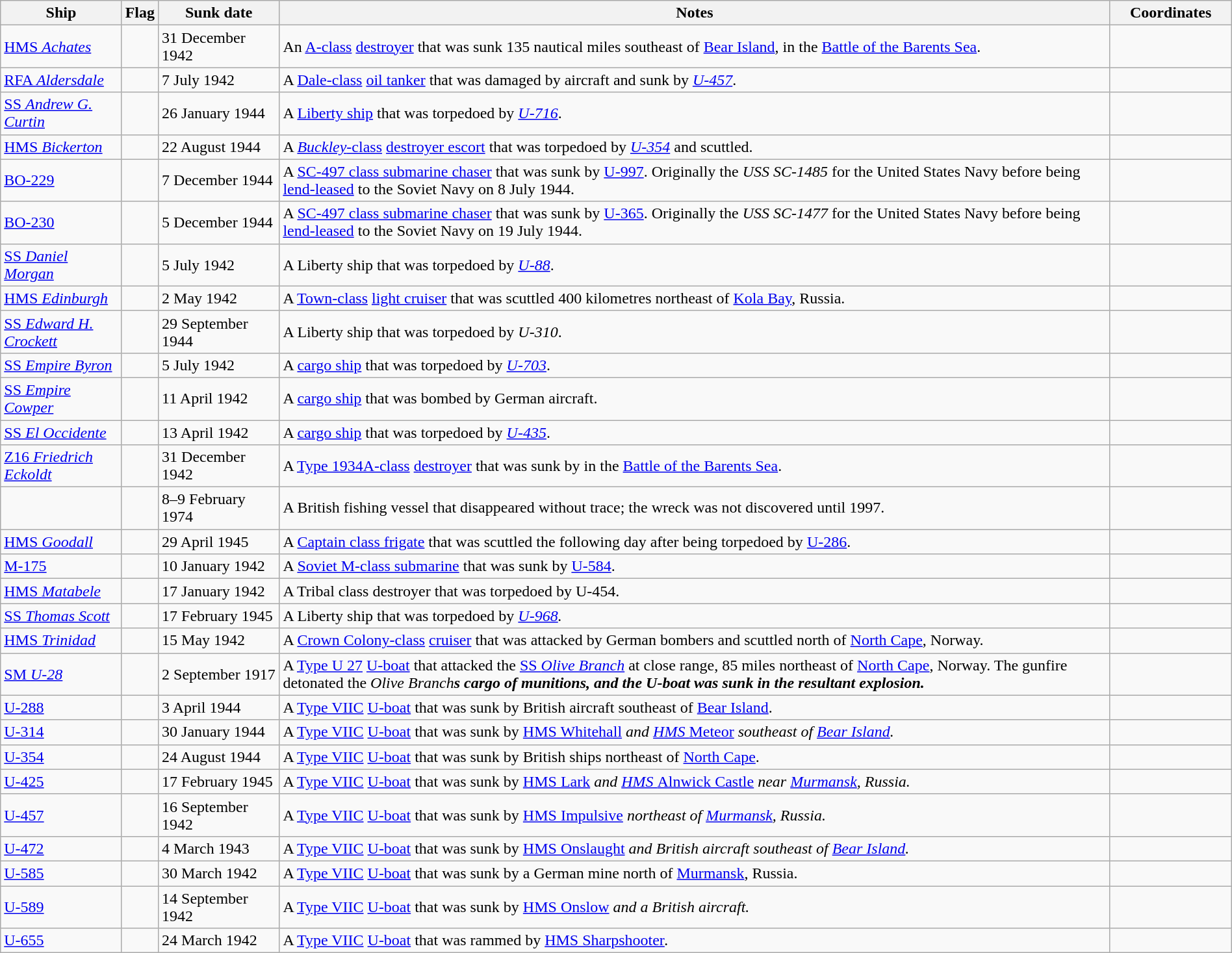<table class="wikitable sortable" style="width:100%" |>
<tr>
<th style="width:10%">Ship</th>
<th>Flag</th>
<th style="width:10%">Sunk date</th>
<th style="width:70%">Notes</th>
<th style="width:10%">Coordinates</th>
</tr>
<tr>
<td><a href='#'>HMS <em>Achates</em></a></td>
<td></td>
<td>31 December 1942</td>
<td>An <a href='#'>A-class</a> <a href='#'>destroyer</a> that was sunk 135 nautical miles southeast of <a href='#'>Bear Island</a>, in the <a href='#'>Battle of the Barents Sea</a>.</td>
<td></td>
</tr>
<tr>
<td><a href='#'>RFA <em>Aldersdale</em></a></td>
<td></td>
<td>7 July 1942</td>
<td>A <a href='#'>Dale-class</a> <a href='#'>oil tanker</a> that was damaged by aircraft and sunk by <a href='#'><em>U-457</em></a>.</td>
<td></td>
</tr>
<tr>
<td><a href='#'>SS <em>Andrew G. Curtin</em></a></td>
<td></td>
<td>26 January 1944</td>
<td>A <a href='#'>Liberty ship</a> that was torpedoed by <a href='#'><em>U-716</em></a>.</td>
<td></td>
</tr>
<tr>
<td><a href='#'>HMS <em>Bickerton</em></a></td>
<td></td>
<td>22 August 1944</td>
<td>A <a href='#'><em>Buckley</em>-class</a> <a href='#'>destroyer escort</a> that was torpedoed by <a href='#'><em>U-354</em></a> and scuttled.</td>
<td></td>
</tr>
<tr>
<td><a href='#'>BO-229</a></td>
<td></td>
<td>7 December 1944</td>
<td>A <a href='#'>SC-497 class submarine chaser</a> that was sunk by <a href='#'>U-997</a>. Originally the <em>USS SC-1485</em> for the United States Navy before being <a href='#'>lend-leased</a> to the Soviet Navy on 8 July 1944.</td>
<td></td>
</tr>
<tr>
<td><a href='#'>BO-230</a></td>
<td></td>
<td>5 December 1944</td>
<td>A <a href='#'>SC-497 class submarine chaser</a> that was sunk by <a href='#'>U-365</a>. Originally the <em>USS SC-1477</em> for the United States Navy before being <a href='#'>lend-leased</a> to the Soviet Navy on 19 July 1944.</td>
<td></td>
</tr>
<tr>
<td><a href='#'>SS <em>Daniel Morgan</em></a></td>
<td></td>
<td>5 July 1942</td>
<td>A Liberty ship that was torpedoed by <em><a href='#'>U-88</a></em>.</td>
<td></td>
</tr>
<tr>
<td><a href='#'>HMS <em>Edinburgh</em></a></td>
<td></td>
<td>2 May 1942</td>
<td>A <a href='#'>Town-class</a> <a href='#'>light cruiser</a> that was scuttled 400 kilometres northeast of <a href='#'>Kola Bay</a>, Russia.</td>
<td></td>
</tr>
<tr>
<td><a href='#'>SS <em>Edward H. Crockett</em></a></td>
<td></td>
<td>29 September 1944</td>
<td>A Liberty ship that was torpedoed by <em>U-310</em>.</td>
<td></td>
</tr>
<tr>
<td><a href='#'>SS <em>Empire Byron</em></a></td>
<td></td>
<td>5 July 1942</td>
<td>A <a href='#'>cargo ship</a> that was torpedoed by <a href='#'><em>U-703</em></a>.</td>
<td></td>
</tr>
<tr>
<td><a href='#'>SS <em>Empire Cowper</em></a></td>
<td></td>
<td>11 April 1942</td>
<td>A <a href='#'>cargo ship</a> that was bombed by German aircraft.</td>
<td></td>
</tr>
<tr>
<td><a href='#'>SS <em>El Occidente</em></a></td>
<td></td>
<td>13 April 1942</td>
<td>A <a href='#'>cargo ship</a> that was torpedoed by <a href='#'><em>U-435</em></a>.</td>
<td></td>
</tr>
<tr>
<td><a href='#'>Z16 <em>Friedrich Eckoldt</em></a></td>
<td></td>
<td>31 December 1942</td>
<td>A <a href='#'>Type 1934A-class</a> <a href='#'>destroyer</a> that was sunk by  in the <a href='#'>Battle of the Barents Sea</a>.</td>
<td></td>
</tr>
<tr>
<td></td>
<td></td>
<td>8–9 February 1974</td>
<td>A British fishing vessel that disappeared without trace; the wreck was not discovered until 1997.</td>
<td></td>
</tr>
<tr>
<td><a href='#'>HMS <em>Goodall</em></a></td>
<td></td>
<td>29 April 1945</td>
<td>A <a href='#'>Captain class frigate</a> that was scuttled the following day after being torpedoed by <a href='#'>U-286</a>.</td>
<td></td>
</tr>
<tr>
<td><a href='#'>M-175</a></td>
<td></td>
<td>10 January 1942</td>
<td>A <a href='#'>Soviet M-class submarine</a> that was sunk by <a href='#'>U-584</a>.</td>
<td></td>
</tr>
<tr>
<td><a href='#'>HMS <em>Matabele</em></a></td>
<td></td>
<td>17 January 1942</td>
<td>A Tribal class destroyer that was torpedoed by U-454.</td>
<td></td>
</tr>
<tr>
<td><a href='#'>SS <em>Thomas Scott</em></a></td>
<td></td>
<td>17 February 1945</td>
<td>A Liberty ship that was torpedoed by <em><a href='#'>U-968</a>.</em></td>
<td></td>
</tr>
<tr>
<td><a href='#'>HMS <em>Trinidad</em></a></td>
<td></td>
<td>15 May 1942</td>
<td>A <a href='#'>Crown Colony-class</a> <a href='#'>cruiser</a> that was attacked by German bombers and scuttled north of <a href='#'>North Cape</a>, Norway.</td>
<td></td>
</tr>
<tr>
<td><a href='#'>SM <em>U-28</em></a></td>
<td></td>
<td>2 September 1917</td>
<td>A <a href='#'>Type U 27</a> <a href='#'>U-boat</a> that attacked the <a href='#'>SS <em>Olive Branch</em></a> at close range, 85 miles northeast of <a href='#'>North Cape</a>, Norway. The gunfire detonated the <em>Olive Branch<strong>s cargo of munitions, and the U-boat was sunk in the resultant explosion.</td>
<td></td>
</tr>
<tr>
<td><a href='#'></em>U-288<em></a></td>
<td></td>
<td>3 April 1944</td>
<td>A <a href='#'>Type VIIC</a> <a href='#'>U-boat</a> that was sunk by British aircraft southeast of <a href='#'>Bear Island</a>.</td>
<td></td>
</tr>
<tr>
<td><a href='#'></em>U-314<em></a></td>
<td></td>
<td>30 January 1944</td>
<td>A <a href='#'>Type VIIC</a> <a href='#'>U-boat</a> that was sunk by <a href='#'>HMS </em>Whitehall<em></a> and <a href='#'>HMS </em>Meteor<em></a> southeast of <a href='#'>Bear Island</a>.</td>
<td></td>
</tr>
<tr>
<td><a href='#'></em>U-354<em></a></td>
<td></td>
<td>24 August 1944</td>
<td>A <a href='#'>Type VIIC</a> <a href='#'>U-boat</a> that was sunk by British ships northeast of <a href='#'>North Cape</a>.</td>
<td></td>
</tr>
<tr>
<td><a href='#'></em>U-425<em></a></td>
<td></td>
<td>17 February 1945</td>
<td>A <a href='#'>Type VIIC</a> <a href='#'>U-boat</a> that was sunk by <a href='#'>HMS </em>Lark<em></a> and <a href='#'>HMS </em>Alnwick Castle<em></a> near <a href='#'>Murmansk</a>, Russia.</td>
<td></td>
</tr>
<tr>
<td><a href='#'></em>U-457<em></a></td>
<td></td>
<td>16 September 1942</td>
<td>A <a href='#'>Type VIIC</a> <a href='#'>U-boat</a> that was sunk by <a href='#'>HMS </em>Impulsive<em></a> northeast of <a href='#'>Murmansk</a>, Russia.</td>
<td></td>
</tr>
<tr>
<td><a href='#'></em>U-472<em></a></td>
<td></td>
<td>4 March 1943</td>
<td>A <a href='#'>Type VIIC</a> <a href='#'>U-boat</a> that was sunk by <a href='#'>HMS </em>Onslaught<em></a> and British aircraft southeast of <a href='#'>Bear Island</a>.</td>
<td></td>
</tr>
<tr>
<td><a href='#'></em>U-585<em></a></td>
<td></td>
<td>30 March 1942</td>
<td>A <a href='#'>Type VIIC</a> <a href='#'>U-boat</a> that was sunk by a German mine north of <a href='#'>Murmansk</a>, Russia.</td>
<td></td>
</tr>
<tr>
<td><a href='#'></em>U-589<em></a></td>
<td></td>
<td>14 September 1942</td>
<td>A <a href='#'>Type VIIC</a> <a href='#'>U-boat</a> that was sunk by <a href='#'>HMS </em>Onslow<em></a> and a British aircraft.</td>
<td></td>
</tr>
<tr>
<td><a href='#'></em>U-655<em></a></td>
<td></td>
<td>24 March 1942</td>
<td>A <a href='#'>Type VIIC</a> <a href='#'>U-boat</a> that was rammed by <a href='#'>HMS </em>Sharpshooter<em></a>.</td>
<td></td>
</tr>
</table>
